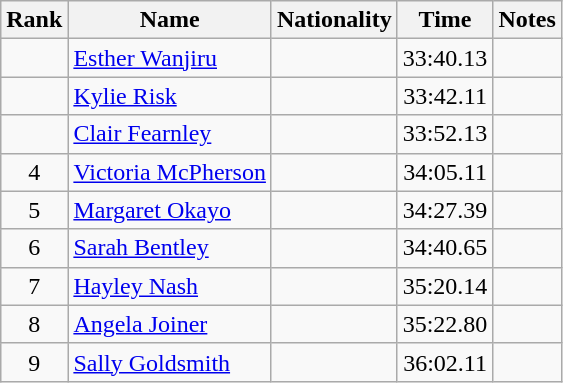<table class="wikitable sortable" style="text-align:center">
<tr>
<th>Rank</th>
<th>Name</th>
<th>Nationality</th>
<th>Time</th>
<th>Notes</th>
</tr>
<tr>
<td></td>
<td align=left><a href='#'>Esther Wanjiru</a></td>
<td align=left></td>
<td>33:40.13</td>
<td></td>
</tr>
<tr>
<td></td>
<td align=left><a href='#'>Kylie Risk</a></td>
<td align=left></td>
<td>33:42.11</td>
<td></td>
</tr>
<tr>
<td></td>
<td align=left><a href='#'>Clair Fearnley</a></td>
<td align=left></td>
<td>33:52.13</td>
<td></td>
</tr>
<tr>
<td>4</td>
<td align=left><a href='#'>Victoria McPherson</a></td>
<td align=left></td>
<td>34:05.11</td>
<td></td>
</tr>
<tr>
<td>5</td>
<td align=left><a href='#'>Margaret Okayo</a></td>
<td align=left></td>
<td>34:27.39</td>
<td></td>
</tr>
<tr>
<td>6</td>
<td align=left><a href='#'>Sarah Bentley</a></td>
<td align=left></td>
<td>34:40.65</td>
<td></td>
</tr>
<tr>
<td>7</td>
<td align=left><a href='#'>Hayley Nash</a></td>
<td align=left></td>
<td>35:20.14</td>
<td></td>
</tr>
<tr>
<td>8</td>
<td align=left><a href='#'>Angela Joiner</a></td>
<td align=left></td>
<td>35:22.80</td>
<td></td>
</tr>
<tr>
<td>9</td>
<td align=left><a href='#'>Sally Goldsmith</a></td>
<td align=left></td>
<td>36:02.11</td>
<td></td>
</tr>
</table>
